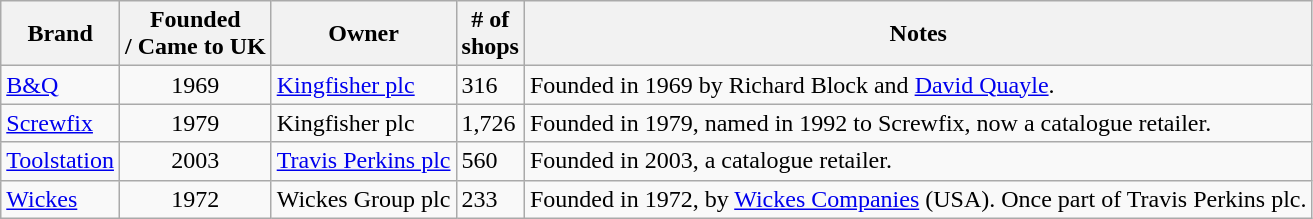<table class="wikitable sortable" border="1">
<tr>
<th>Brand</th>
<th data-sort-type="number">Founded<br>/ Came
to UK</th>
<th>Owner</th>
<th># of<br>shops</th>
<th>Notes</th>
</tr>
<tr>
<td><a href='#'>B&Q</a></td>
<td style="text-align:center;">1969</td>
<td><a href='#'>Kingfisher plc</a></td>
<td>316</td>
<td>Founded in 1969 by Richard Block and <a href='#'>David Quayle</a>.</td>
</tr>
<tr>
<td><a href='#'>Screwfix</a></td>
<td style="text-align:center;">1979</td>
<td>Kingfisher plc</td>
<td>1,726</td>
<td>Founded in 1979, named in 1992 to Screwfix, now a catalogue retailer.</td>
</tr>
<tr>
<td><a href='#'>Toolstation</a></td>
<td style="text-align:center;">2003</td>
<td><a href='#'>Travis Perkins plc</a></td>
<td>560</td>
<td>Founded in 2003, a catalogue retailer.</td>
</tr>
<tr>
<td><a href='#'>Wickes</a></td>
<td style="text-align:center;">1972</td>
<td>Wickes Group plc</td>
<td>233</td>
<td>Founded in 1972, by <a href='#'>Wickes Companies</a> (USA). Once part of Travis Perkins plc.</td>
</tr>
</table>
